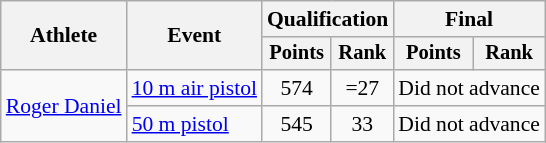<table class="wikitable" style="font-size:90%">
<tr>
<th rowspan="2">Athlete</th>
<th rowspan="2">Event</th>
<th colspan=2>Qualification</th>
<th colspan=2>Final</th>
</tr>
<tr style="font-size:95%">
<th>Points</th>
<th>Rank</th>
<th>Points</th>
<th>Rank</th>
</tr>
<tr align=center>
<td align=left rowspan=2><a href='#'>Roger Daniel</a></td>
<td align=left><a href='#'>10 m air pistol</a></td>
<td>574</td>
<td>=27</td>
<td colspan=2>Did not advance</td>
</tr>
<tr align=center>
<td align=left><a href='#'>50 m pistol</a></td>
<td>545</td>
<td>33</td>
<td colspan=2>Did not advance</td>
</tr>
</table>
